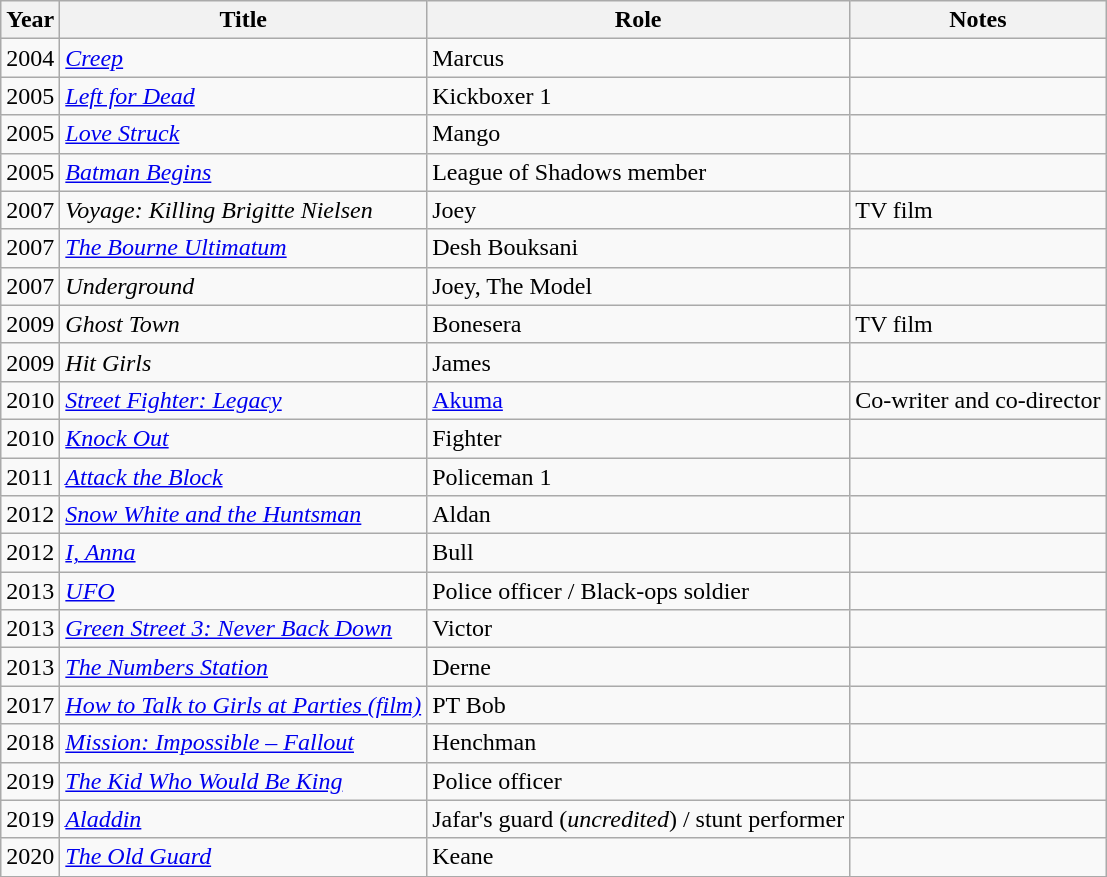<table class="wikitable sortable">
<tr>
<th>Year</th>
<th>Title</th>
<th>Role</th>
<th>Notes</th>
</tr>
<tr>
<td>2004</td>
<td><em><a href='#'>Creep</a></em></td>
<td>Marcus</td>
<td></td>
</tr>
<tr>
<td>2005</td>
<td><em><a href='#'>Left for Dead</a></em></td>
<td>Kickboxer 1</td>
<td></td>
</tr>
<tr>
<td>2005</td>
<td><em><a href='#'>Love Struck</a></em></td>
<td>Mango</td>
<td></td>
</tr>
<tr>
<td>2005</td>
<td><em><a href='#'>Batman Begins</a></em></td>
<td>League of Shadows member</td>
<td></td>
</tr>
<tr>
<td>2007</td>
<td><em>Voyage: Killing Brigitte Nielsen</em></td>
<td>Joey</td>
<td>TV film</td>
</tr>
<tr>
<td>2007</td>
<td><em><a href='#'>The Bourne Ultimatum</a></em></td>
<td>Desh Bouksani</td>
<td></td>
</tr>
<tr>
<td>2007</td>
<td><em>Underground</em></td>
<td>Joey, The Model</td>
<td></td>
</tr>
<tr>
<td>2009</td>
<td><em>Ghost Town</em></td>
<td>Bonesera</td>
<td>TV film</td>
</tr>
<tr>
<td>2009</td>
<td><em>Hit Girls</em></td>
<td>James</td>
<td></td>
</tr>
<tr>
<td>2010</td>
<td><em><a href='#'>Street Fighter: Legacy</a></em></td>
<td><a href='#'>Akuma</a></td>
<td>Co-writer and co-director</td>
</tr>
<tr>
<td>2010</td>
<td><em><a href='#'>Knock Out</a></em></td>
<td>Fighter</td>
<td></td>
</tr>
<tr>
<td>2011</td>
<td><em><a href='#'>Attack the Block</a></em></td>
<td>Policeman 1</td>
</tr>
<tr>
<td>2012</td>
<td><em><a href='#'>Snow White and the Huntsman</a></em></td>
<td>Aldan</td>
<td></td>
</tr>
<tr>
<td>2012</td>
<td><em><a href='#'>I, Anna</a></em></td>
<td>Bull</td>
<td></td>
</tr>
<tr>
<td>2013</td>
<td><em><a href='#'>UFO</a></em></td>
<td>Police officer / Black-ops soldier</td>
<td></td>
</tr>
<tr>
<td>2013</td>
<td><em><a href='#'>Green Street 3: Never Back Down</a></em></td>
<td>Victor</td>
<td></td>
</tr>
<tr>
<td>2013</td>
<td><em><a href='#'>The Numbers Station</a></em></td>
<td>Derne</td>
<td></td>
</tr>
<tr>
<td>2017</td>
<td><em><a href='#'>How to Talk to Girls at Parties (film)</a></em></td>
<td>PT Bob</td>
<td></td>
</tr>
<tr>
<td>2018</td>
<td><em><a href='#'>Mission: Impossible – Fallout</a></em></td>
<td>Henchman</td>
<td></td>
</tr>
<tr>
<td>2019</td>
<td><em><a href='#'>The Kid Who Would Be King</a></em></td>
<td>Police officer</td>
<td></td>
</tr>
<tr>
<td>2019</td>
<td><em><a href='#'>Aladdin</a></em></td>
<td>Jafar's guard (<em>uncredited</em>) / stunt performer</td>
<td></td>
</tr>
<tr>
<td>2020</td>
<td><em><a href='#'>The Old Guard</a></em></td>
<td>Keane</td>
<td></td>
</tr>
<tr>
</tr>
</table>
